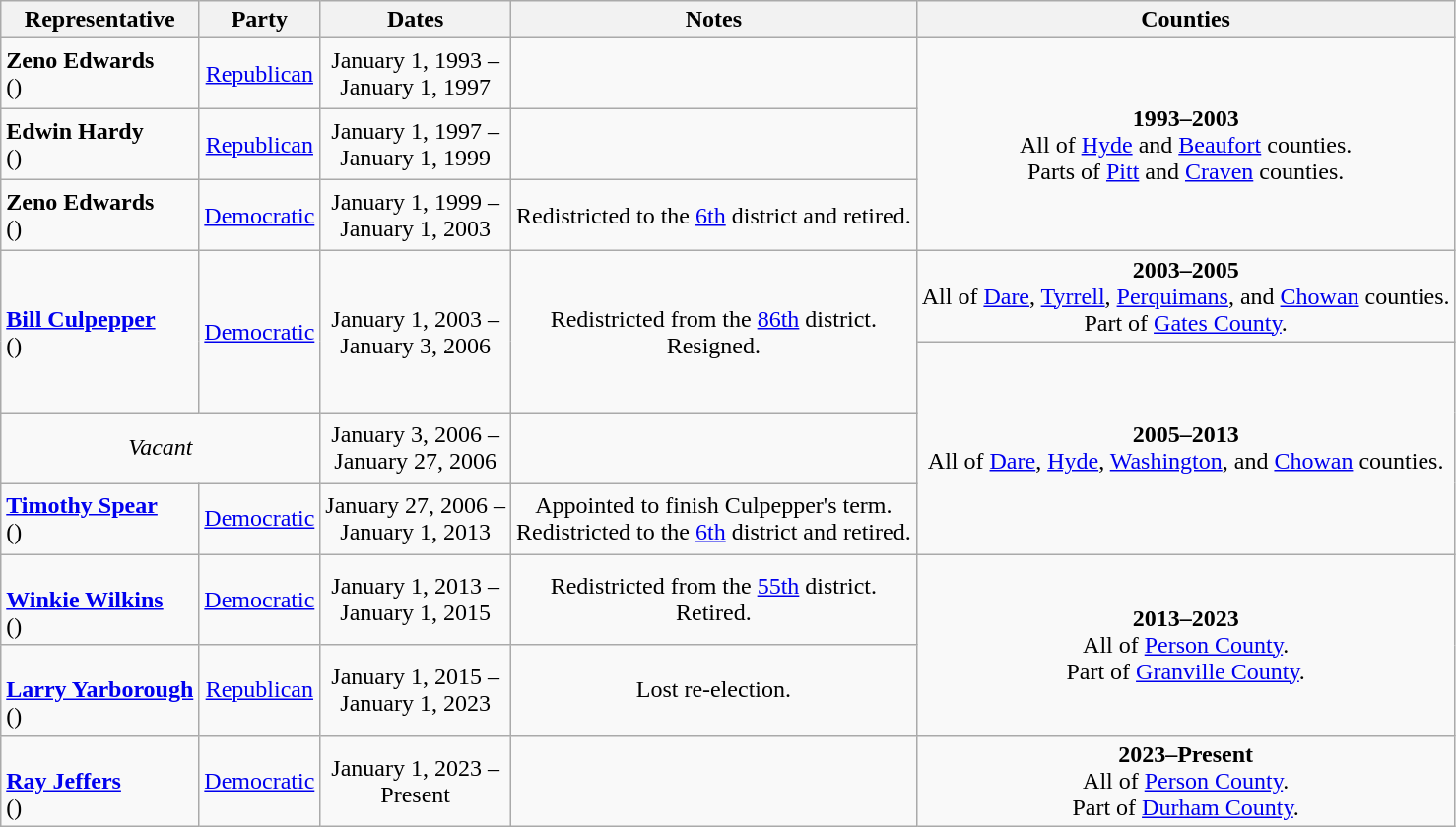<table class=wikitable style="text-align:center">
<tr>
<th>Representative</th>
<th>Party</th>
<th>Dates</th>
<th>Notes</th>
<th>Counties</th>
</tr>
<tr style="height:3em">
<td align=left><strong>Zeno Edwards</strong><br>()</td>
<td><a href='#'>Republican</a></td>
<td nowrap>January 1, 1993 – <br> January 1, 1997</td>
<td></td>
<td rowspan=3><strong>1993–2003</strong><br> All of <a href='#'>Hyde</a> and <a href='#'>Beaufort</a> counties. <br> Parts of <a href='#'>Pitt</a> and <a href='#'>Craven</a> counties.</td>
</tr>
<tr style="height:3em">
<td align=left><strong>Edwin Hardy</strong><br>()</td>
<td><a href='#'>Republican</a></td>
<td nowrap>January 1, 1997 – <br> January 1, 1999</td>
<td></td>
</tr>
<tr style="height:3em">
<td align=left><strong>Zeno Edwards</strong><br>()</td>
<td><a href='#'>Democratic</a></td>
<td nowrap>January 1, 1999 – <br> January 1, 2003</td>
<td>Redistricted to the <a href='#'>6th</a> district and retired.</td>
</tr>
<tr style="height:3em">
<td rowspan=2 align=left><strong><a href='#'>Bill Culpepper</a></strong><br>()</td>
<td rowspan=2 ><a href='#'>Democratic</a></td>
<td rowspan=2 nowrap>January 1, 2003 – <br> January 3, 2006</td>
<td rowspan=2>Redistricted from the <a href='#'>86th</a> district. <br> Resigned.</td>
<td><strong>2003–2005</strong><br> All of <a href='#'>Dare</a>, <a href='#'>Tyrrell</a>, <a href='#'>Perquimans</a>, and <a href='#'>Chowan</a> counties. <br> Part of <a href='#'>Gates County</a>.</td>
</tr>
<tr style="height:3em">
<td rowspan=3><strong>2005–2013</strong><br> All of <a href='#'>Dare</a>, <a href='#'>Hyde</a>, <a href='#'>Washington</a>, and <a href='#'>Chowan</a> counties.</td>
</tr>
<tr style="height:3em">
<td colspan=2 align=center><em>Vacant</em></td>
<td nowrap>January 3, 2006 – <br> January 27, 2006</td>
<td></td>
</tr>
<tr style="height:3em">
<td align=left><strong><a href='#'>Timothy Spear</a></strong><br>()</td>
<td><a href='#'>Democratic</a></td>
<td nowrap>January 27, 2006 – <br> January 1, 2013</td>
<td>Appointed to finish Culpepper's term. <br> Redistricted to the <a href='#'>6th</a> district and retired.</td>
</tr>
<tr style="height:3em">
<td align=left><br><strong><a href='#'>Winkie Wilkins</a></strong><br>()</td>
<td><a href='#'>Democratic</a></td>
<td nowrap>January 1, 2013 – <br> January 1, 2015</td>
<td>Redistricted from the <a href='#'>55th</a> district. <br> Retired.</td>
<td rowspan=2><strong>2013–2023</strong><br> All of <a href='#'>Person County</a>. <br> Part of <a href='#'>Granville County</a>.</td>
</tr>
<tr style="height:3em">
<td align=left><br><strong><a href='#'>Larry Yarborough</a></strong><br>()</td>
<td><a href='#'>Republican</a></td>
<td nowrap>January 1, 2015 – <br> January 1, 2023</td>
<td>Lost re-election.</td>
</tr>
<tr style="height:3em">
<td align=left><br><strong><a href='#'>Ray Jeffers</a></strong><br>()</td>
<td><a href='#'>Democratic</a></td>
<td nowrap>January 1, 2023 – <br> Present</td>
<td></td>
<td><strong>2023–Present</strong><br>All of <a href='#'>Person County</a>. <br> Part of <a href='#'>Durham County</a>.</td>
</tr>
</table>
